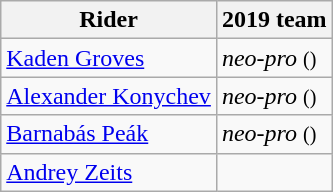<table class="wikitable">
<tr>
<th>Rider</th>
<th>2019 team</th>
</tr>
<tr>
<td><a href='#'>Kaden Groves</a></td>
<td><em>neo-pro</em> <small>()</small></td>
</tr>
<tr>
<td><a href='#'>Alexander Konychev</a></td>
<td><em>neo-pro</em> <small>()</small></td>
</tr>
<tr>
<td><a href='#'>Barnabás Peák</a></td>
<td><em>neo-pro</em> <small>()</small></td>
</tr>
<tr>
<td><a href='#'>Andrey Zeits</a></td>
<td></td>
</tr>
</table>
